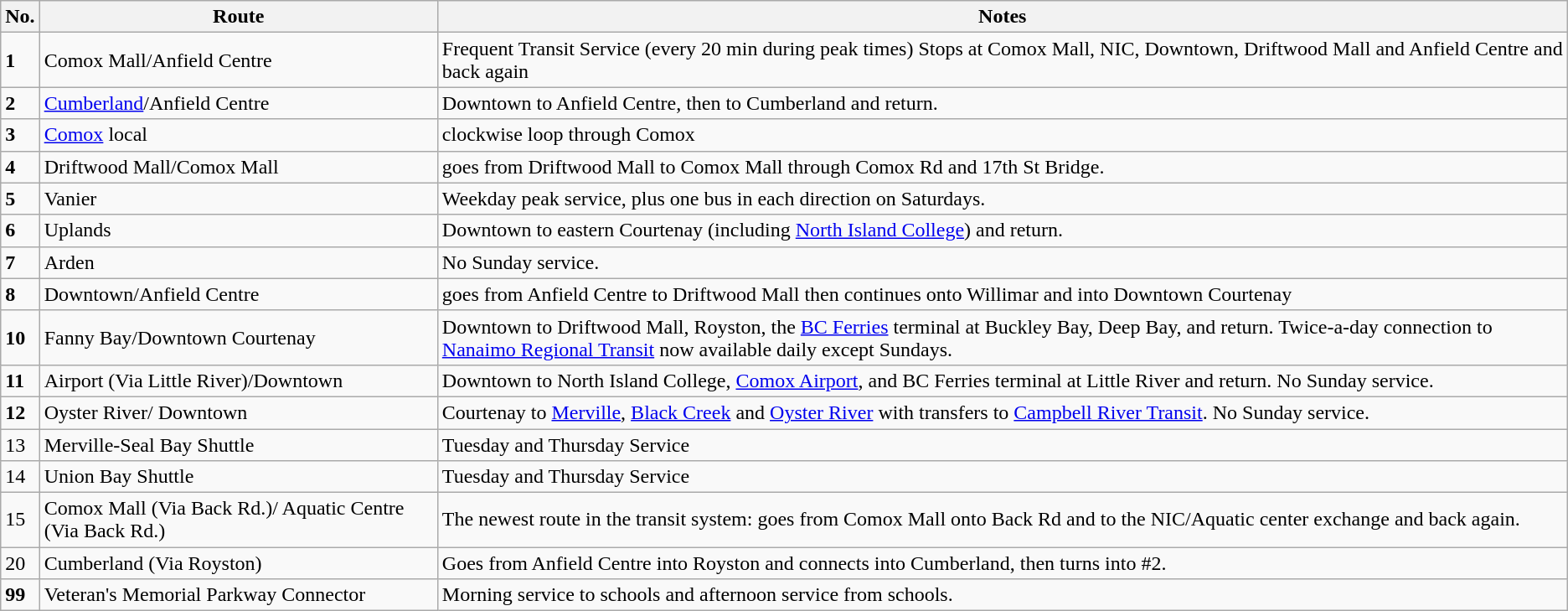<table class="wikitable">
<tr>
<th>No.</th>
<th>Route</th>
<th>Notes</th>
</tr>
<tr>
<td><strong>1</strong></td>
<td>Comox Mall/Anfield Centre</td>
<td>Frequent Transit Service (every 20 min during peak times) Stops at Comox Mall, NIC, Downtown, Driftwood Mall and Anfield Centre and back again</td>
</tr>
<tr>
<td><strong>2</strong></td>
<td><a href='#'>Cumberland</a>/Anfield Centre</td>
<td>Downtown to Anfield Centre, then to Cumberland and return.</td>
</tr>
<tr>
<td><strong>3</strong></td>
<td><a href='#'>Comox</a> local</td>
<td>clockwise loop through Comox</td>
</tr>
<tr>
<td><strong>4</strong></td>
<td>Driftwood Mall/Comox Mall</td>
<td>goes from Driftwood Mall to Comox Mall through Comox Rd and 17th St Bridge.</td>
</tr>
<tr>
<td><strong>5</strong></td>
<td>Vanier</td>
<td>Weekday peak service, plus one bus in each direction on Saturdays.</td>
</tr>
<tr>
<td><strong>6</strong></td>
<td>Uplands</td>
<td>Downtown to eastern Courtenay (including <a href='#'>North Island College</a>) and return.</td>
</tr>
<tr>
<td><strong>7</strong></td>
<td>Arden</td>
<td>No Sunday service.</td>
</tr>
<tr>
<td><strong>8</strong></td>
<td>Downtown/Anfield Centre</td>
<td>goes from Anfield Centre to Driftwood Mall then continues onto Willimar and into Downtown Courtenay</td>
</tr>
<tr>
<td><strong>10</strong></td>
<td>Fanny Bay/Downtown Courtenay</td>
<td>Downtown to Driftwood Mall, Royston, the <a href='#'>BC Ferries</a> terminal at Buckley Bay, Deep Bay, and return.  Twice-a-day connection to <a href='#'>Nanaimo Regional Transit</a> now available daily except Sundays.</td>
</tr>
<tr>
<td><strong>11</strong></td>
<td>Airport (Via Little River)/Downtown</td>
<td>Downtown to North Island College, <a href='#'>Comox Airport</a>, and BC Ferries terminal at Little River and return. No Sunday service.</td>
</tr>
<tr>
<td><strong>12</strong></td>
<td>Oyster River/ Downtown</td>
<td>Courtenay to <a href='#'>Merville</a>, <a href='#'>Black Creek</a> and <a href='#'>Oyster River</a> with transfers to <a href='#'>Campbell River Transit</a>. No Sunday service.</td>
</tr>
<tr>
<td>13</td>
<td>Merville-Seal Bay Shuttle</td>
<td>Tuesday and Thursday Service</td>
</tr>
<tr>
<td>14</td>
<td>Union Bay Shuttle</td>
<td>Tuesday and Thursday Service</td>
</tr>
<tr>
<td>15</td>
<td>Comox Mall (Via Back Rd.)/ Aquatic Centre (Via Back Rd.)</td>
<td>The newest route in the transit system: goes from Comox Mall onto Back Rd and to the NIC/Aquatic center exchange and back again.</td>
</tr>
<tr>
<td>20</td>
<td>Cumberland (Via Royston)</td>
<td>Goes from Anfield Centre into Royston and connects into Cumberland, then turns into #2.</td>
</tr>
<tr>
<td><strong>99</strong></td>
<td>Veteran's Memorial Parkway Connector</td>
<td>Morning service to schools and afternoon service from schools.</td>
</tr>
</table>
